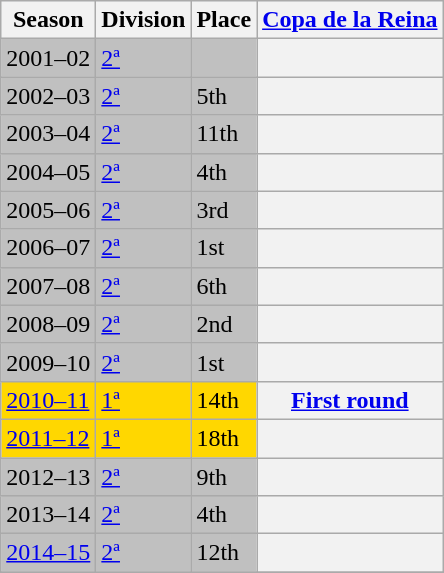<table class="wikitable">
<tr style="background:#f0f6fa;">
<th>Season</th>
<th>Division</th>
<th>Place</th>
<th><a href='#'>Copa de la Reina</a></th>
</tr>
<tr>
<td bgcolor=silver>2001–02</td>
<td bgcolor=silver><a href='#'>2ª</a></td>
<td bgcolor=silver></td>
<th></th>
</tr>
<tr>
<td bgcolor=silver>2002–03</td>
<td bgcolor=silver><a href='#'>2ª</a></td>
<td bgcolor=silver>5th</td>
<th></th>
</tr>
<tr>
<td bgcolor=silver>2003–04</td>
<td bgcolor=silver><a href='#'>2ª</a></td>
<td bgcolor=silver>11th</td>
<th></th>
</tr>
<tr>
<td bgcolor=silver>2004–05</td>
<td bgcolor=silver><a href='#'>2ª</a></td>
<td bgcolor=silver>4th</td>
<th></th>
</tr>
<tr>
<td bgcolor=silver>2005–06</td>
<td bgcolor=silver><a href='#'>2ª</a></td>
<td bgcolor=silver>3rd</td>
<th></th>
</tr>
<tr>
<td bgcolor=silver>2006–07</td>
<td bgcolor=silver><a href='#'>2ª</a></td>
<td bgcolor=silver>1st</td>
<th></th>
</tr>
<tr>
<td bgcolor=silver>2007–08</td>
<td bgcolor=silver><a href='#'>2ª</a></td>
<td bgcolor=silver>6th</td>
<th></th>
</tr>
<tr>
<td bgcolor=silver>2008–09</td>
<td bgcolor=silver><a href='#'>2ª</a></td>
<td bgcolor=silver>2nd</td>
<th></th>
</tr>
<tr>
<td bgcolor=silver>2009–10</td>
<td bgcolor=silver><a href='#'>2ª</a></td>
<td bgcolor=silver>1st</td>
<th></th>
</tr>
<tr>
<td bgcolor=gold><a href='#'>2010–11</a></td>
<td bgcolor=gold><a href='#'>1ª</a></td>
<td bgcolor=gold>14th</td>
<th><a href='#'>First round</a></th>
</tr>
<tr>
<td bgcolor=gold><a href='#'>2011–12</a></td>
<td bgcolor=gold><a href='#'>1ª</a></td>
<td bgcolor=gold>18th</td>
<th></th>
</tr>
<tr>
<td bgcolor=silver>2012–13</td>
<td bgcolor=silver><a href='#'>2ª</a></td>
<td bgcolor=silver>9th</td>
<th></th>
</tr>
<tr>
<td bgcolor=silver>2013–14</td>
<td bgcolor=silver><a href='#'>2ª</a></td>
<td bgcolor=silver>4th</td>
<th></th>
</tr>
<tr>
<td bgcolor=silver><a href='#'>2014–15</a></td>
<td bgcolor=silver><a href='#'>2ª</a></td>
<td bgcolor=silver>12th</td>
<th></th>
</tr>
<tr>
</tr>
</table>
